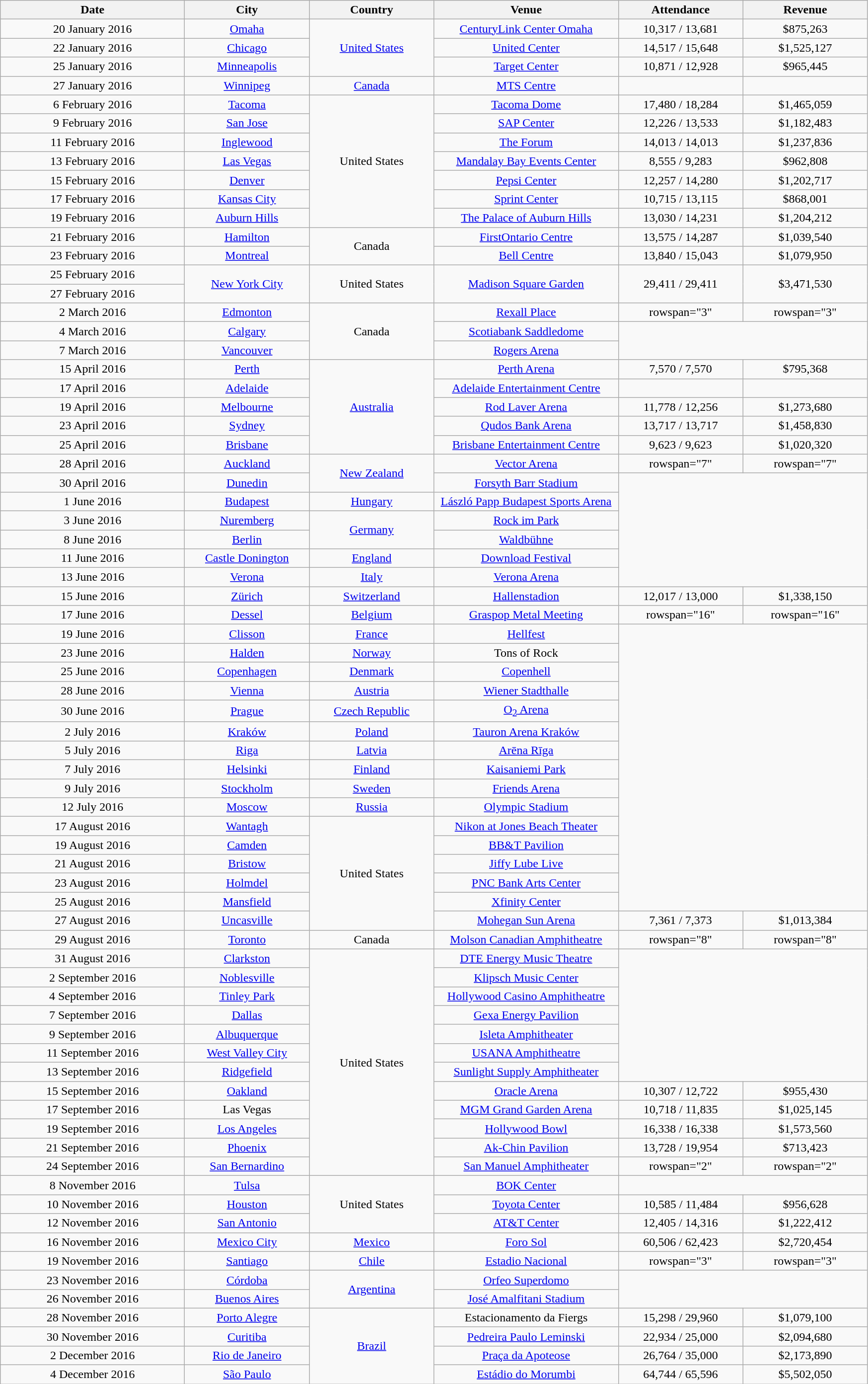<table class="wikitable plainrowheaders" style="text-align:center;">
<tr>
<th scope="col" style="width:15em;">Date</th>
<th scope="col" style="width:10em;">City</th>
<th scope="col" style="width:10em;">Country</th>
<th scope="col" style="width:15em;">Venue</th>
<th scope="col" style="width:10em;">Attendance</th>
<th scope="col" style="width:10em;">Revenue</th>
</tr>
<tr>
<td>20 January 2016</td>
<td><a href='#'>Omaha</a></td>
<td rowspan="3"><a href='#'>United States</a></td>
<td><a href='#'>CenturyLink Center Omaha</a></td>
<td>10,317 / 13,681</td>
<td>$875,263</td>
</tr>
<tr>
<td>22 January 2016</td>
<td><a href='#'>Chicago</a></td>
<td><a href='#'>United Center</a></td>
<td>14,517 / 15,648</td>
<td>$1,525,127</td>
</tr>
<tr>
<td>25 January 2016</td>
<td><a href='#'>Minneapolis</a></td>
<td><a href='#'>Target Center</a></td>
<td>10,871 / 12,928</td>
<td>$965,445</td>
</tr>
<tr>
<td>27 January 2016</td>
<td><a href='#'>Winnipeg</a></td>
<td><a href='#'>Canada</a></td>
<td><a href='#'>MTS Centre</a></td>
<td></td>
<td></td>
</tr>
<tr>
<td>6 February 2016</td>
<td><a href='#'>Tacoma</a></td>
<td rowspan="7">United States</td>
<td><a href='#'>Tacoma Dome</a></td>
<td>17,480 / 18,284</td>
<td>$1,465,059</td>
</tr>
<tr>
<td>9 February 2016</td>
<td><a href='#'>San Jose</a></td>
<td><a href='#'>SAP Center</a></td>
<td>12,226 / 13,533</td>
<td>$1,182,483</td>
</tr>
<tr>
<td>11 February 2016</td>
<td><a href='#'>Inglewood</a></td>
<td><a href='#'>The Forum</a></td>
<td>14,013 / 14,013</td>
<td>$1,237,836</td>
</tr>
<tr>
<td>13 February 2016</td>
<td><a href='#'>Las Vegas</a></td>
<td><a href='#'>Mandalay Bay Events Center</a></td>
<td>8,555 / 9,283</td>
<td>$962,808</td>
</tr>
<tr>
<td>15 February 2016</td>
<td><a href='#'>Denver</a></td>
<td><a href='#'>Pepsi Center</a></td>
<td>12,257 / 14,280</td>
<td>$1,202,717</td>
</tr>
<tr>
<td>17 February 2016</td>
<td><a href='#'>Kansas City</a></td>
<td><a href='#'>Sprint Center</a></td>
<td>10,715 / 13,115</td>
<td>$868,001</td>
</tr>
<tr>
<td>19 February 2016</td>
<td><a href='#'>Auburn Hills</a></td>
<td><a href='#'>The Palace of Auburn Hills</a></td>
<td>13,030 / 14,231</td>
<td>$1,204,212</td>
</tr>
<tr>
<td>21 February 2016</td>
<td><a href='#'>Hamilton</a></td>
<td rowspan="2">Canada</td>
<td><a href='#'>FirstOntario Centre</a></td>
<td>13,575 / 14,287</td>
<td>$1,039,540</td>
</tr>
<tr>
<td>23 February 2016</td>
<td><a href='#'>Montreal</a></td>
<td><a href='#'>Bell Centre</a></td>
<td>13,840 / 15,043</td>
<td>$1,079,950</td>
</tr>
<tr>
<td>25 February 2016</td>
<td rowspan="2"><a href='#'>New York City</a></td>
<td rowspan="2">United States</td>
<td rowspan="2"><a href='#'>Madison Square Garden</a></td>
<td rowspan="2">29,411 / 29,411</td>
<td rowspan="2">$3,471,530</td>
</tr>
<tr>
<td>27 February 2016</td>
</tr>
<tr>
<td>2 March 2016</td>
<td><a href='#'>Edmonton</a></td>
<td rowspan="3">Canada</td>
<td><a href='#'>Rexall Place</a></td>
<td>rowspan="3" </td>
<td>rowspan="3" </td>
</tr>
<tr>
<td>4 March 2016</td>
<td><a href='#'>Calgary</a></td>
<td><a href='#'>Scotiabank Saddledome</a></td>
</tr>
<tr>
<td>7 March 2016</td>
<td><a href='#'>Vancouver</a></td>
<td><a href='#'>Rogers Arena</a></td>
</tr>
<tr>
<td>15 April 2016</td>
<td><a href='#'>Perth</a></td>
<td rowspan="5"><a href='#'>Australia</a></td>
<td><a href='#'>Perth Arena</a></td>
<td>7,570 / 7,570</td>
<td>$795,368</td>
</tr>
<tr>
<td>17 April 2016</td>
<td><a href='#'>Adelaide</a></td>
<td><a href='#'>Adelaide Entertainment Centre</a></td>
<td></td>
<td></td>
</tr>
<tr>
<td>19 April 2016</td>
<td><a href='#'>Melbourne</a></td>
<td><a href='#'>Rod Laver Arena</a></td>
<td>11,778 / 12,256</td>
<td>$1,273,680</td>
</tr>
<tr>
<td>23 April 2016</td>
<td><a href='#'>Sydney</a></td>
<td><a href='#'>Qudos Bank Arena</a></td>
<td>13,717 / 13,717</td>
<td>$1,458,830</td>
</tr>
<tr>
<td>25 April 2016</td>
<td><a href='#'>Brisbane</a></td>
<td><a href='#'>Brisbane Entertainment Centre</a></td>
<td>9,623 / 9,623</td>
<td>$1,020,320</td>
</tr>
<tr>
<td>28 April 2016</td>
<td><a href='#'>Auckland</a></td>
<td rowspan="2"><a href='#'>New Zealand</a></td>
<td><a href='#'>Vector Arena</a></td>
<td>rowspan="7" </td>
<td>rowspan="7" </td>
</tr>
<tr>
<td>30 April 2016</td>
<td><a href='#'>Dunedin</a></td>
<td><a href='#'>Forsyth Barr Stadium</a></td>
</tr>
<tr>
<td>1 June 2016</td>
<td><a href='#'>Budapest</a></td>
<td><a href='#'>Hungary</a></td>
<td><a href='#'>László Papp Budapest Sports Arena</a></td>
</tr>
<tr>
<td>3 June 2016</td>
<td><a href='#'>Nuremberg</a></td>
<td rowspan="2"><a href='#'>Germany</a></td>
<td><a href='#'>Rock im Park</a></td>
</tr>
<tr>
<td>8 June 2016</td>
<td><a href='#'>Berlin</a></td>
<td><a href='#'>Waldbühne</a></td>
</tr>
<tr>
<td>11 June 2016</td>
<td><a href='#'>Castle Donington</a></td>
<td><a href='#'>England</a></td>
<td><a href='#'>Download Festival</a></td>
</tr>
<tr>
<td>13 June 2016</td>
<td><a href='#'>Verona</a></td>
<td><a href='#'>Italy</a></td>
<td><a href='#'>Verona Arena</a></td>
</tr>
<tr>
<td>15 June 2016</td>
<td><a href='#'>Zürich</a></td>
<td><a href='#'>Switzerland</a></td>
<td><a href='#'>Hallenstadion</a></td>
<td>12,017 / 13,000</td>
<td>$1,338,150</td>
</tr>
<tr>
<td>17 June 2016</td>
<td><a href='#'>Dessel</a></td>
<td><a href='#'>Belgium</a></td>
<td><a href='#'>Graspop Metal Meeting</a></td>
<td>rowspan="16" </td>
<td>rowspan="16" </td>
</tr>
<tr>
<td>19 June 2016</td>
<td><a href='#'>Clisson</a></td>
<td><a href='#'>France</a></td>
<td><a href='#'>Hellfest</a></td>
</tr>
<tr>
<td>23 June 2016</td>
<td><a href='#'>Halden</a></td>
<td><a href='#'>Norway</a></td>
<td>Tons of Rock</td>
</tr>
<tr>
<td>25 June 2016</td>
<td><a href='#'>Copenhagen</a></td>
<td><a href='#'>Denmark</a></td>
<td><a href='#'>Copenhell</a></td>
</tr>
<tr>
<td>28 June 2016</td>
<td><a href='#'>Vienna</a></td>
<td><a href='#'>Austria</a></td>
<td><a href='#'>Wiener Stadthalle</a></td>
</tr>
<tr>
<td>30 June 2016</td>
<td><a href='#'>Prague</a></td>
<td><a href='#'>Czech Republic</a></td>
<td><a href='#'>O<sub>2</sub> Arena</a></td>
</tr>
<tr>
<td>2 July 2016</td>
<td><a href='#'>Kraków</a></td>
<td><a href='#'>Poland</a></td>
<td><a href='#'>Tauron Arena Kraków</a></td>
</tr>
<tr>
<td>5 July 2016</td>
<td><a href='#'>Riga</a></td>
<td><a href='#'>Latvia</a></td>
<td><a href='#'>Arēna Rīga</a></td>
</tr>
<tr>
<td>7 July 2016</td>
<td><a href='#'>Helsinki</a></td>
<td><a href='#'>Finland</a></td>
<td><a href='#'>Kaisaniemi Park</a></td>
</tr>
<tr>
<td>9 July 2016</td>
<td><a href='#'>Stockholm</a></td>
<td><a href='#'>Sweden</a></td>
<td><a href='#'>Friends Arena</a></td>
</tr>
<tr>
<td>12 July 2016</td>
<td><a href='#'>Moscow</a></td>
<td><a href='#'>Russia</a></td>
<td><a href='#'>Olympic Stadium</a></td>
</tr>
<tr>
<td>17 August 2016</td>
<td><a href='#'>Wantagh</a></td>
<td rowspan="6">United States</td>
<td><a href='#'>Nikon at Jones Beach Theater</a></td>
</tr>
<tr>
<td>19 August 2016</td>
<td><a href='#'>Camden</a></td>
<td><a href='#'>BB&T Pavilion</a></td>
</tr>
<tr>
<td>21 August 2016</td>
<td><a href='#'>Bristow</a></td>
<td><a href='#'>Jiffy Lube Live</a></td>
</tr>
<tr>
<td>23 August 2016</td>
<td><a href='#'>Holmdel</a></td>
<td><a href='#'>PNC Bank Arts Center</a></td>
</tr>
<tr>
<td>25 August 2016</td>
<td><a href='#'>Mansfield</a></td>
<td><a href='#'>Xfinity Center</a></td>
</tr>
<tr>
<td>27 August 2016</td>
<td><a href='#'>Uncasville</a></td>
<td><a href='#'>Mohegan Sun Arena</a></td>
<td>7,361 / 7,373</td>
<td>$1,013,384</td>
</tr>
<tr>
<td>29 August 2016</td>
<td><a href='#'>Toronto</a></td>
<td>Canada</td>
<td><a href='#'>Molson Canadian Amphitheatre</a></td>
<td>rowspan="8" </td>
<td>rowspan="8" </td>
</tr>
<tr>
<td>31 August 2016</td>
<td><a href='#'>Clarkston</a></td>
<td rowspan="12">United States</td>
<td><a href='#'>DTE Energy Music Theatre</a></td>
</tr>
<tr>
<td>2 September 2016</td>
<td><a href='#'>Noblesville</a></td>
<td><a href='#'>Klipsch Music Center</a></td>
</tr>
<tr>
<td>4 September 2016</td>
<td><a href='#'>Tinley Park</a></td>
<td><a href='#'>Hollywood Casino Amphitheatre</a></td>
</tr>
<tr>
<td>7 September 2016</td>
<td><a href='#'>Dallas</a></td>
<td><a href='#'>Gexa Energy Pavilion</a></td>
</tr>
<tr>
<td>9 September 2016</td>
<td><a href='#'>Albuquerque</a></td>
<td><a href='#'>Isleta Amphitheater</a></td>
</tr>
<tr>
<td>11 September 2016</td>
<td><a href='#'>West Valley City</a></td>
<td><a href='#'>USANA Amphitheatre</a></td>
</tr>
<tr>
<td>13 September 2016</td>
<td><a href='#'>Ridgefield</a></td>
<td><a href='#'>Sunlight Supply Amphitheater</a></td>
</tr>
<tr>
<td>15 September 2016</td>
<td><a href='#'>Oakland</a></td>
<td><a href='#'>Oracle Arena</a></td>
<td>10,307 / 12,722</td>
<td>$955,430</td>
</tr>
<tr>
<td>17 September 2016</td>
<td>Las Vegas</td>
<td><a href='#'>MGM Grand Garden Arena</a></td>
<td>10,718 / 11,835</td>
<td>$1,025,145</td>
</tr>
<tr>
<td>19 September 2016</td>
<td><a href='#'>Los Angeles</a></td>
<td><a href='#'>Hollywood Bowl</a></td>
<td>16,338 / 16,338</td>
<td>$1,573,560</td>
</tr>
<tr>
<td>21 September 2016</td>
<td><a href='#'>Phoenix</a></td>
<td><a href='#'>Ak-Chin Pavilion</a></td>
<td>13,728 / 19,954</td>
<td>$713,423</td>
</tr>
<tr>
<td>24 September 2016</td>
<td><a href='#'>San Bernardino</a></td>
<td><a href='#'>San Manuel Amphitheater</a></td>
<td>rowspan="2" </td>
<td>rowspan="2" </td>
</tr>
<tr>
<td>8 November 2016</td>
<td><a href='#'>Tulsa</a></td>
<td rowspan="3">United States</td>
<td><a href='#'>BOK Center</a></td>
</tr>
<tr>
<td>10 November 2016</td>
<td><a href='#'>Houston</a></td>
<td><a href='#'>Toyota Center</a></td>
<td>10,585 / 11,484</td>
<td>$956,628</td>
</tr>
<tr>
<td>12 November 2016</td>
<td><a href='#'>San Antonio</a></td>
<td><a href='#'>AT&T Center</a></td>
<td>12,405 / 14,316</td>
<td>$1,222,412</td>
</tr>
<tr>
<td>16 November 2016</td>
<td><a href='#'>Mexico City</a></td>
<td><a href='#'>Mexico</a></td>
<td><a href='#'>Foro Sol</a></td>
<td>60,506 / 62,423</td>
<td>$2,720,454</td>
</tr>
<tr>
<td>19 November 2016</td>
<td><a href='#'>Santiago</a></td>
<td><a href='#'>Chile</a></td>
<td><a href='#'>Estadio Nacional</a></td>
<td>rowspan="3" </td>
<td>rowspan="3" </td>
</tr>
<tr>
<td>23 November 2016</td>
<td><a href='#'>Córdoba</a></td>
<td rowspan="2"><a href='#'>Argentina</a></td>
<td><a href='#'>Orfeo Superdomo</a></td>
</tr>
<tr>
<td>26 November 2016</td>
<td><a href='#'>Buenos Aires</a></td>
<td><a href='#'>José Amalfitani Stadium</a></td>
</tr>
<tr>
<td>28 November 2016</td>
<td><a href='#'>Porto Alegre</a></td>
<td rowspan="4"><a href='#'>Brazil</a></td>
<td>Estacionamento da Fiergs</td>
<td>15,298 / 29,960</td>
<td>$1,079,100</td>
</tr>
<tr>
<td>30 November 2016</td>
<td><a href='#'>Curitiba</a></td>
<td><a href='#'>Pedreira Paulo Leminski</a></td>
<td>22,934 / 25,000</td>
<td>$2,094,680</td>
</tr>
<tr>
<td>2 December 2016</td>
<td><a href='#'>Rio de Janeiro</a></td>
<td><a href='#'>Praça da Apoteose</a></td>
<td>26,764 / 35,000</td>
<td>$2,173,890</td>
</tr>
<tr>
<td>4 December 2016</td>
<td><a href='#'>São Paulo</a></td>
<td><a href='#'>Estádio do Morumbi</a></td>
<td>64,744 / 65,596</td>
<td>$5,502,050</td>
</tr>
</table>
